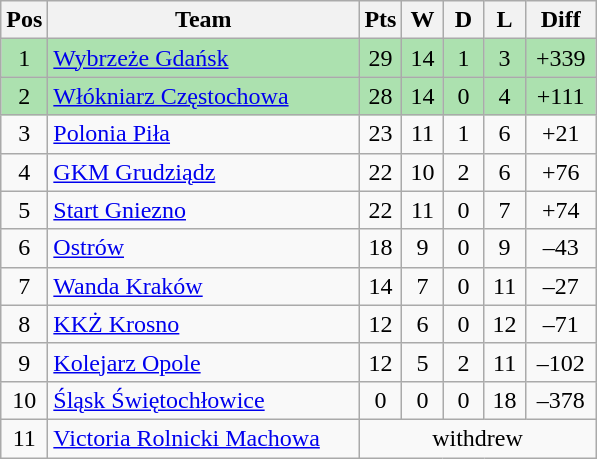<table class="wikitable" style="font-size: 100%">
<tr>
<th width=20>Pos</th>
<th width=200>Team</th>
<th width=20>Pts</th>
<th width=20>W</th>
<th width=20>D</th>
<th width=20>L</th>
<th width=40>Diff</th>
</tr>
<tr align=center style="background:#ACE1AF;">
<td>1</td>
<td align=left><a href='#'>Wybrzeże Gdańsk</a></td>
<td>29</td>
<td>14</td>
<td>1</td>
<td>3</td>
<td>+339</td>
</tr>
<tr align=center style="background:#ACE1AF;">
<td>2</td>
<td align=left><a href='#'>Włókniarz Częstochowa</a></td>
<td>28</td>
<td>14</td>
<td>0</td>
<td>4</td>
<td>+111</td>
</tr>
<tr align=center>
<td>3</td>
<td align=left><a href='#'>Polonia Piła</a></td>
<td>23</td>
<td>11</td>
<td>1</td>
<td>6</td>
<td>+21</td>
</tr>
<tr align=center>
<td>4</td>
<td align=left><a href='#'>GKM Grudziądz</a></td>
<td>22</td>
<td>10</td>
<td>2</td>
<td>6</td>
<td>+76</td>
</tr>
<tr align=center>
<td>5</td>
<td align=left><a href='#'>Start Gniezno</a></td>
<td>22</td>
<td>11</td>
<td>0</td>
<td>7</td>
<td>+74</td>
</tr>
<tr align=center>
<td>6</td>
<td align=left><a href='#'>Ostrów</a></td>
<td>18</td>
<td>9</td>
<td>0</td>
<td>9</td>
<td>–43</td>
</tr>
<tr align=center>
<td>7</td>
<td align=left><a href='#'>Wanda Kraków</a></td>
<td>14</td>
<td>7</td>
<td>0</td>
<td>11</td>
<td>–27</td>
</tr>
<tr align=center>
<td>8</td>
<td align=left><a href='#'>KKŻ Krosno</a></td>
<td>12</td>
<td>6</td>
<td>0</td>
<td>12</td>
<td>–71</td>
</tr>
<tr align=center>
<td>9</td>
<td align=left><a href='#'>Kolejarz Opole</a></td>
<td>12</td>
<td>5</td>
<td>2</td>
<td>11</td>
<td>–102</td>
</tr>
<tr align=center>
<td>10</td>
<td align=left><a href='#'>Śląsk Świętochłowice</a></td>
<td>0</td>
<td>0</td>
<td>0</td>
<td>18</td>
<td>–378</td>
</tr>
<tr align=center>
<td>11</td>
<td align=left><a href='#'>Victoria Rolnicki Machowa</a></td>
<td colspan="5">withdrew</td>
</tr>
</table>
